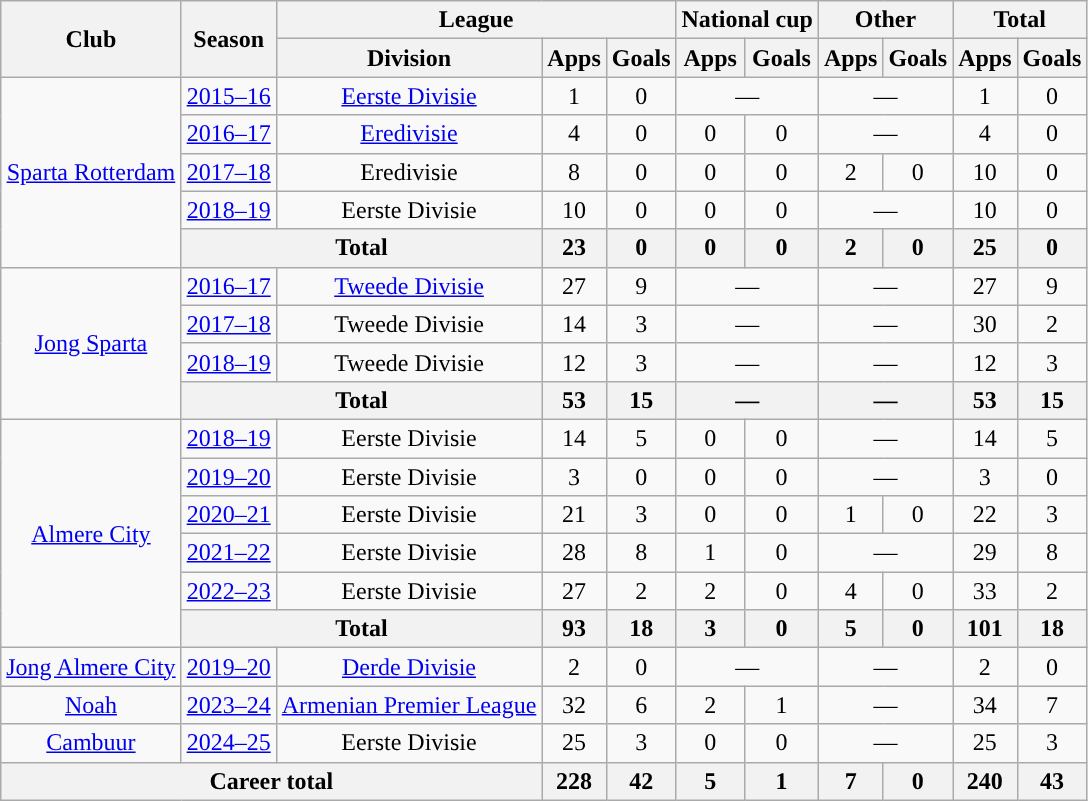<table class="wikitable" style="text-align:center">
<tr>
<th rowspan="2">Club</th>
<th rowspan="2">Season</th>
<th colspan="3">League</th>
<th colspan="2">National cup</th>
<th colspan="2">Other</th>
<th colspan="2">Total</th>
</tr>
<tr>
<th>Division</th>
<th>Apps</th>
<th>Goals</th>
<th>Apps</th>
<th>Goals</th>
<th>Apps</th>
<th>Goals</th>
<th>Apps</th>
<th>Goals</th>
</tr>
<tr>
<td rowspan="5"><a href='#'>Sparta Rotterdam</a></td>
<td><a href='#'>2015–16</a></td>
<td><a href='#'>Eerste Divisie</a></td>
<td>1</td>
<td>0</td>
<td colspan="2">—</td>
<td colspan="2">—</td>
<td>1</td>
<td>0</td>
</tr>
<tr>
<td><a href='#'>2016–17</a></td>
<td><a href='#'>Eredivisie</a></td>
<td>4</td>
<td>0</td>
<td>0</td>
<td>0</td>
<td colspan="2">—</td>
<td>4</td>
<td>0</td>
</tr>
<tr>
<td><a href='#'>2017–18</a></td>
<td>Eredivisie</td>
<td>8</td>
<td>0</td>
<td>0</td>
<td>0</td>
<td>2</td>
<td>0</td>
<td>10</td>
<td>0</td>
</tr>
<tr>
<td><a href='#'>2018–19</a></td>
<td>Eerste Divisie</td>
<td>10</td>
<td>0</td>
<td>0</td>
<td>0</td>
<td colspan="2">—</td>
<td>10</td>
<td>0</td>
</tr>
<tr>
<th colspan="2">Total</th>
<th>23</th>
<th>0</th>
<th>0</th>
<th>0</th>
<th>2</th>
<th>0</th>
<th>25</th>
<th>0</th>
</tr>
<tr>
<td rowspan="4"><a href='#'>Jong Sparta</a></td>
<td><a href='#'>2016–17</a></td>
<td><a href='#'>Tweede Divisie</a></td>
<td>27</td>
<td>9</td>
<td colspan="2">—</td>
<td colspan="2">—</td>
<td>27</td>
<td>9</td>
</tr>
<tr>
<td><a href='#'>2017–18</a></td>
<td>Tweede Divisie</td>
<td>14</td>
<td>3</td>
<td colspan="2">—</td>
<td colspan="2">—</td>
<td>30</td>
<td>2</td>
</tr>
<tr>
<td><a href='#'>2018–19</a></td>
<td>Tweede Divisie</td>
<td>12</td>
<td>3</td>
<td colspan="2">—</td>
<td colspan="2">—</td>
<td>12</td>
<td>3</td>
</tr>
<tr>
<th colspan="2">Total</th>
<th>53</th>
<th>15</th>
<th colspan="2">—</th>
<th colspan="2">—</th>
<th>53</th>
<th>15</th>
</tr>
<tr>
<td rowspan="6"><a href='#'>Almere City</a></td>
<td><a href='#'>2018–19</a></td>
<td>Eerste Divisie</td>
<td>14</td>
<td>5</td>
<td>0</td>
<td>0</td>
<td colspan="2">—</td>
<td>14</td>
<td>5</td>
</tr>
<tr>
<td><a href='#'>2019–20</a></td>
<td>Eerste Divisie</td>
<td>3</td>
<td>0</td>
<td>0</td>
<td>0</td>
<td colspan="2">—</td>
<td>3</td>
<td>0</td>
</tr>
<tr>
<td><a href='#'>2020–21</a></td>
<td>Eerste Divisie</td>
<td>21</td>
<td>3</td>
<td>0</td>
<td>0</td>
<td>1</td>
<td>0</td>
<td>22</td>
<td>3</td>
</tr>
<tr>
<td><a href='#'>2021–22</a></td>
<td>Eerste Divisie</td>
<td>28</td>
<td>8</td>
<td>1</td>
<td>0</td>
<td colspan="2">—</td>
<td>29</td>
<td>8</td>
</tr>
<tr>
<td><a href='#'>2022–23</a></td>
<td>Eerste Divisie</td>
<td>27</td>
<td>2</td>
<td>2</td>
<td>0</td>
<td>4</td>
<td>0</td>
<td>33</td>
<td>2</td>
</tr>
<tr>
<th colspan="2">Total</th>
<th>93</th>
<th>18</th>
<th>3</th>
<th>0</th>
<th>5</th>
<th>0</th>
<th>101</th>
<th>18</th>
</tr>
<tr>
<td><a href='#'>Jong Almere City</a></td>
<td><a href='#'>2019–20</a></td>
<td><a href='#'>Derde Divisie</a></td>
<td>2</td>
<td>0</td>
<td colspan="2">—</td>
<td colspan="2">—</td>
<td>2</td>
<td>0</td>
</tr>
<tr>
<td><a href='#'>Noah</a></td>
<td><a href='#'>2023–24</a></td>
<td><a href='#'>Armenian Premier League</a></td>
<td>32</td>
<td>6</td>
<td>2</td>
<td>1</td>
<td colspan="2">—</td>
<td>34</td>
<td>7</td>
</tr>
<tr>
<td rowspan="1"><a href='#'>Cambuur</a></td>
<td><a href='#'>2024–25</a></td>
<td>Eerste Divisie</td>
<td>25</td>
<td>3</td>
<td>0</td>
<td>0</td>
<td colspan="2">—</td>
<td>25</td>
<td>3</td>
</tr>
<tr>
<th colspan="3">Career total</th>
<th>228</th>
<th>42</th>
<th>5</th>
<th>1</th>
<th>7</th>
<th>0</th>
<th>240</th>
<th>43</th>
</tr>
</table>
